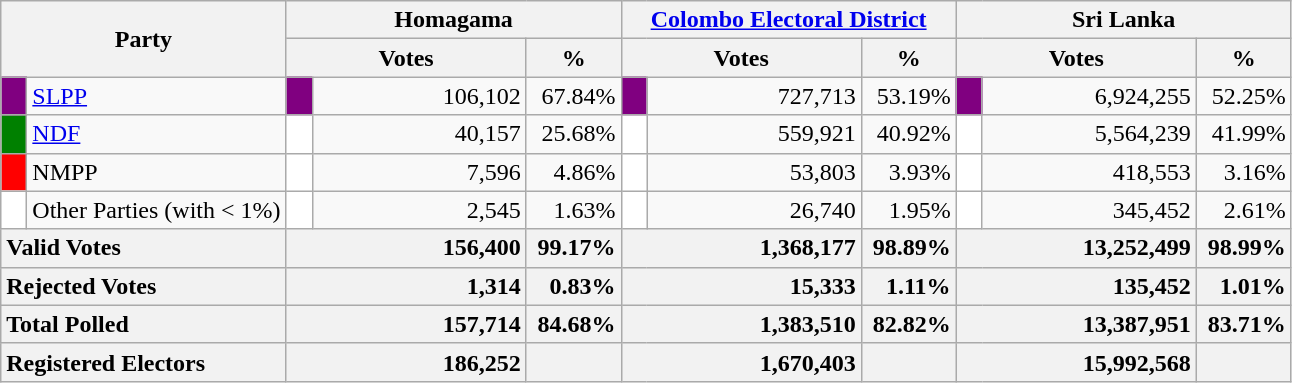<table class="wikitable">
<tr>
<th colspan="2" width="144px"rowspan="2">Party</th>
<th colspan="3" width="216px">Homagama</th>
<th colspan="3" width="216px"><a href='#'>Colombo Electoral District</a></th>
<th colspan="3" width="216px">Sri Lanka</th>
</tr>
<tr>
<th colspan="2" width="144px">Votes</th>
<th>%</th>
<th colspan="2" width="144px">Votes</th>
<th>%</th>
<th colspan="2" width="144px">Votes</th>
<th>%</th>
</tr>
<tr>
<td style="background-color:purple;" width="10px"></td>
<td style="text-align:left;"><a href='#'>SLPP</a></td>
<td style="background-color:purple;" width="10px"></td>
<td style="text-align:right;">106,102</td>
<td style="text-align:right;">67.84%</td>
<td style="background-color:purple;" width="10px"></td>
<td style="text-align:right;">727,713</td>
<td style="text-align:right;">53.19%</td>
<td style="background-color:purple;" width="10px"></td>
<td style="text-align:right;">6,924,255</td>
<td style="text-align:right;">52.25%</td>
</tr>
<tr>
<td style="background-color:green;" width="10px"></td>
<td style="text-align:left;"><a href='#'>NDF</a></td>
<td style="background-color:white;" width="10px"></td>
<td style="text-align:right;">40,157</td>
<td style="text-align:right;">25.68%</td>
<td style="background-color:white;" width="10px"></td>
<td style="text-align:right;">559,921</td>
<td style="text-align:right;">40.92%</td>
<td style="background-color:white;" width="10px"></td>
<td style="text-align:right;">5,564,239</td>
<td style="text-align:right;">41.99%</td>
</tr>
<tr>
<td style="background-color:red;" width="10px"></td>
<td style="text-align:left;">NMPP</td>
<td style="background-color:white;" width="10px"></td>
<td style="text-align:right;">7,596</td>
<td style="text-align:right;">4.86%</td>
<td style="background-color:white;" width="10px"></td>
<td style="text-align:right;">53,803</td>
<td style="text-align:right;">3.93%</td>
<td style="background-color:white;" width="10px"></td>
<td style="text-align:right;">418,553</td>
<td style="text-align:right;">3.16%</td>
</tr>
<tr>
<td style="background-color:white;" width="10px"></td>
<td style="text-align:left;">Other Parties (with < 1%)</td>
<td style="background-color:white;" width="10px"></td>
<td style="text-align:right;">2,545</td>
<td style="text-align:right;">1.63%</td>
<td style="background-color:white;" width="10px"></td>
<td style="text-align:right;">26,740</td>
<td style="text-align:right;">1.95%</td>
<td style="background-color:white;" width="10px"></td>
<td style="text-align:right;">345,452</td>
<td style="text-align:right;">2.61%</td>
</tr>
<tr>
<th colspan="2" width="144px"style="text-align:left;">Valid Votes</th>
<th style="text-align:right;"colspan="2" width="144px">156,400</th>
<th style="text-align:right;">99.17%</th>
<th style="text-align:right;"colspan="2" width="144px">1,368,177</th>
<th style="text-align:right;">98.89%</th>
<th style="text-align:right;"colspan="2" width="144px">13,252,499</th>
<th style="text-align:right;">98.99%</th>
</tr>
<tr>
<th colspan="2" width="144px"style="text-align:left;">Rejected Votes</th>
<th style="text-align:right;"colspan="2" width="144px">1,314</th>
<th style="text-align:right;">0.83%</th>
<th style="text-align:right;"colspan="2" width="144px">15,333</th>
<th style="text-align:right;">1.11%</th>
<th style="text-align:right;"colspan="2" width="144px">135,452</th>
<th style="text-align:right;">1.01%</th>
</tr>
<tr>
<th colspan="2" width="144px"style="text-align:left;">Total Polled</th>
<th style="text-align:right;"colspan="2" width="144px">157,714</th>
<th style="text-align:right;">84.68%</th>
<th style="text-align:right;"colspan="2" width="144px">1,383,510</th>
<th style="text-align:right;">82.82%</th>
<th style="text-align:right;"colspan="2" width="144px">13,387,951</th>
<th style="text-align:right;">83.71%</th>
</tr>
<tr>
<th colspan="2" width="144px"style="text-align:left;">Registered Electors</th>
<th style="text-align:right;"colspan="2" width="144px">186,252</th>
<th></th>
<th style="text-align:right;"colspan="2" width="144px">1,670,403</th>
<th></th>
<th style="text-align:right;"colspan="2" width="144px">15,992,568</th>
<th></th>
</tr>
</table>
